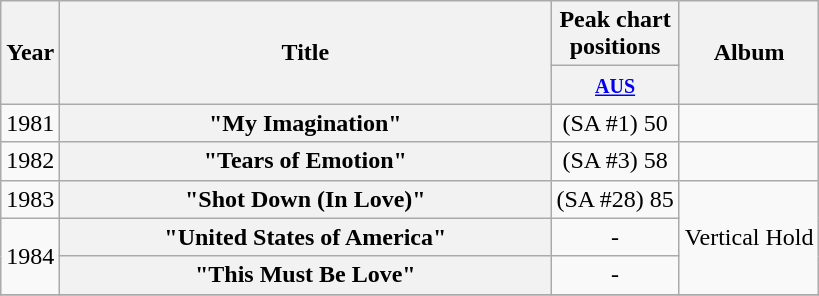<table class="wikitable plainrowheaders" style="text-align:center;" border="1">
<tr>
<th scope="col" rowspan="2">Year</th>
<th scope="col" rowspan="2" style="width:20em;">Title</th>
<th scope="col" colspan="1">Peak chart<br>positions</th>
<th scope="col" rowspan="2">Album</th>
</tr>
<tr>
<th scope="col" style="text-align:center;"><small><a href='#'>AUS</a></small></th>
</tr>
<tr>
<td>1981</td>
<th scope="row">"My Imagination"</th>
<td style="text-align:center;">(SA #1) 50</td>
<td></td>
</tr>
<tr>
<td>1982</td>
<th scope="row">"Tears of Emotion"</th>
<td style="text-align:center;">(SA #3) 58</td>
<td></td>
</tr>
<tr>
<td>1983</td>
<th scope="row">"Shot Down (In Love)"</th>
<td style="text-align:center;">(SA #28) 85</td>
<td rowspan="3">Vertical Hold</td>
</tr>
<tr>
<td rowspan="2">1984</td>
<th scope="row">"United States of America"</th>
<td style="text-align:center;">-</td>
</tr>
<tr>
<th scope="row">"This Must Be Love"</th>
<td style="text-align:center;">-</td>
</tr>
<tr>
</tr>
</table>
